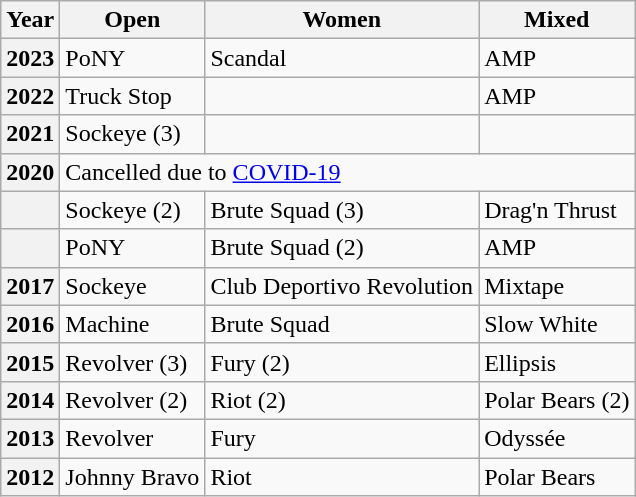<table class="wikitable">
<tr>
<th>Year</th>
<th>Open</th>
<th>Women</th>
<th>Mixed</th>
</tr>
<tr>
<th>2023</th>
<td>PoNY</td>
<td>Scandal</td>
<td>AMP</td>
</tr>
<tr>
<th>2022</th>
<td>Truck Stop</td>
<td></td>
<td>AMP</td>
</tr>
<tr>
<th>2021</th>
<td>Sockeye (3)</td>
<td></td>
<td></td>
</tr>
<tr>
<th>2020</th>
<td colspan="9">Cancelled due to <a href='#'>COVID-19</a></td>
</tr>
<tr>
<th></th>
<td>Sockeye (2)</td>
<td>Brute Squad (3)</td>
<td>Drag'n Thrust</td>
</tr>
<tr>
<th></th>
<td>PoNY</td>
<td>Brute Squad (2)</td>
<td>AMP</td>
</tr>
<tr>
<th>2017</th>
<td>Sockeye</td>
<td>Club Deportivo Revolution</td>
<td>Mixtape</td>
</tr>
<tr>
<th>2016</th>
<td>Machine</td>
<td>Brute Squad</td>
<td>Slow White</td>
</tr>
<tr>
<th>2015</th>
<td>Revolver (3)</td>
<td>Fury (2)</td>
<td>Ellipsis</td>
</tr>
<tr>
<th>2014</th>
<td>Revolver (2)</td>
<td>Riot (2)</td>
<td>Polar Bears (2)</td>
</tr>
<tr>
<th>2013</th>
<td>Revolver</td>
<td>Fury</td>
<td>Odyssée</td>
</tr>
<tr>
<th>2012</th>
<td>Johnny Bravo</td>
<td>Riot</td>
<td>Polar Bears</td>
</tr>
</table>
